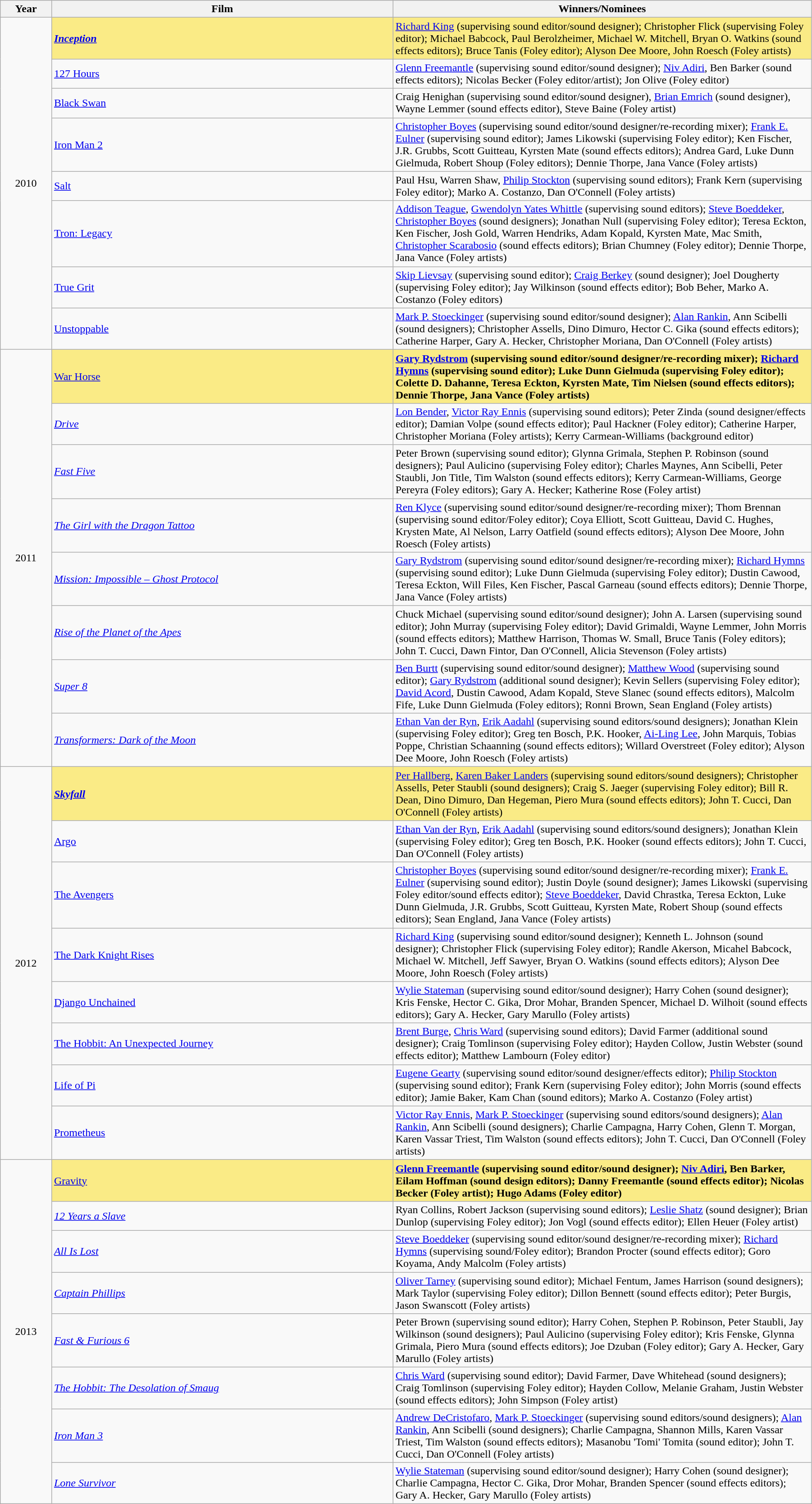<table class="wikitable" width="95%" cellpadding="5">
<tr>
<th width="6%">Year</th>
<th width="40%">Film</th>
<th width="49%">Winners/Nominees</th>
</tr>
<tr>
<td rowspan=8 style="text-align:center">2010<br></td>
<td style="background:#FAEB86;"><strong><em><a href='#'>Inception</a><em> <strong></td>
<td style="background:#FAEB86;"></strong><a href='#'>Richard King</a> (supervising sound editor/sound designer); Christopher Flick (supervising Foley editor); Michael Babcock, Paul Berolzheimer, Michael W. Mitchell, Bryan O. Watkins (sound effects editors); Bruce Tanis (Foley editor); Alyson Dee Moore, John Roesch (Foley artists)<strong></td>
</tr>
<tr>
<td></em><a href='#'>127 Hours</a><em></td>
<td><a href='#'>Glenn Freemantle</a> (supervising sound editor/sound designer); <a href='#'>Niv Adiri</a>, Ben Barker (sound effects editors); Nicolas Becker (Foley editor/artist); Jon Olive (Foley editor)</td>
</tr>
<tr>
<td></em><a href='#'>Black Swan</a><em></td>
<td>Craig Henighan (supervising sound editor/sound designer), <a href='#'>Brian Emrich</a> (sound designer), Wayne Lemmer (sound effects editor), Steve Baine (Foley artist)</td>
</tr>
<tr>
<td></em><a href='#'>Iron Man 2</a><em></td>
<td><a href='#'>Christopher Boyes</a> (supervising sound editor/sound designer/re-recording mixer); <a href='#'>Frank E. Eulner</a> (supervising sound editor); James Likowski (supervising Foley editor); Ken Fischer, J.R. Grubbs, Scott Guitteau, Kyrsten Mate (sound effects editors); Andrea Gard, Luke Dunn Gielmuda, Robert Shoup (Foley editors); Dennie Thorpe, Jana Vance (Foley artists)</td>
</tr>
<tr>
<td></em><a href='#'>Salt</a><em></td>
<td>Paul Hsu, Warren Shaw, <a href='#'>Philip Stockton</a> (supervising sound editors); Frank Kern (supervising Foley editor); Marko A. Costanzo, Dan O'Connell (Foley artists)</td>
</tr>
<tr>
<td></em><a href='#'>Tron: Legacy</a><em></td>
<td><a href='#'>Addison Teague</a>, <a href='#'>Gwendolyn Yates Whittle</a> (supervising sound editors); <a href='#'>Steve Boeddeker</a>, <a href='#'>Christopher Boyes</a> (sound designers); Jonathan Null (supervising Foley editor); Teresa Eckton, Ken Fischer, Josh Gold, Warren Hendriks, Adam Kopald, Kyrsten Mate, Mac Smith, <a href='#'>Christopher Scarabosio</a> (sound effects editors); Brian Chumney (Foley editor); Dennie Thorpe, Jana Vance (Foley artists)</td>
</tr>
<tr>
<td></em><a href='#'>True Grit</a><em></td>
<td><a href='#'>Skip Lievsay</a> (supervising sound editor); <a href='#'>Craig Berkey</a> (sound designer); Joel Dougherty (supervising Foley editor); Jay Wilkinson (sound effects editor); Bob Beher, Marko A. Costanzo (Foley editors)</td>
</tr>
<tr>
<td></em><a href='#'>Unstoppable</a><em></td>
<td><a href='#'>Mark P. Stoeckinger</a> (supervising sound editor/sound designer); <a href='#'>Alan Rankin</a>, Ann Scibelli (sound designers); Christopher Assells, Dino Dimuro, Hector C. Gika (sound effects editors); Catherine Harper, Gary A. Hecker, Christopher Moriana, Dan O'Connell (Foley artists)</td>
</tr>
<tr>
<td rowspan=8 style="text-align:center">2011<br></td>
<td style="background:#FAEB86;"></em></strong><a href='#'>War Horse</a></em> </strong></td>
<td style="background:#FAEB86;"><strong><a href='#'>Gary Rydstrom</a> (supervising sound editor/sound designer/re-recording mixer); <a href='#'>Richard Hymns</a> (supervising sound editor); Luke Dunn Gielmuda (supervising Foley editor); Colette D. Dahanne, Teresa Eckton, Kyrsten Mate, Tim Nielsen (sound effects editors); Dennie Thorpe, Jana Vance (Foley artists)</strong></td>
</tr>
<tr>
<td><em><a href='#'>Drive</a></em></td>
<td><a href='#'>Lon Bender</a>, <a href='#'>Victor Ray Ennis</a> (supervising sound editors); Peter Zinda (sound designer/effects editor); Damian Volpe (sound effects editor); Paul Hackner (Foley editor); Catherine Harper, Christopher Moriana (Foley artists); Kerry Carmean-Williams (background editor)</td>
</tr>
<tr>
<td><em><a href='#'>Fast Five</a></em></td>
<td>Peter Brown (supervising sound editor); Glynna Grimala, Stephen P. Robinson (sound designers); Paul Aulicino (supervising Foley editor); Charles Maynes, Ann Scibelli, Peter Staubli, Jon Title, Tim Walston (sound effects editors); Kerry Carmean-Williams, George Pereyra (Foley editors); Gary A. Hecker; Katherine Rose (Foley artist)</td>
</tr>
<tr>
<td><em><a href='#'>The Girl with the Dragon Tattoo</a></em></td>
<td><a href='#'>Ren Klyce</a> (supervising sound editor/sound designer/re-recording mixer); Thom Brennan (supervising sound editor/Foley editor); Coya Elliott, Scott Guitteau, David C. Hughes, Krysten Mate, Al Nelson, Larry Oatfield (sound effects editors); Alyson Dee Moore, John Roesch (Foley artists)</td>
</tr>
<tr>
<td><em><a href='#'>Mission: Impossible – Ghost Protocol</a></em></td>
<td><a href='#'>Gary Rydstrom</a> (supervising sound editor/sound designer/re-recording mixer); <a href='#'>Richard Hymns</a> (supervising sound editor); Luke Dunn Gielmuda (supervising Foley editor); Dustin Cawood, Teresa Eckton, Will Files, Ken Fischer, Pascal Garneau (sound effects editors); Dennie Thorpe, Jana Vance (Foley artists)</td>
</tr>
<tr>
<td><em><a href='#'>Rise of the Planet of the Apes</a></em></td>
<td>Chuck Michael (supervising sound editor/sound designer); John A. Larsen (supervising sound editor); John Murray (supervising Foley editor); David Grimaldi, Wayne Lemmer, John Morris (sound effects editors); Matthew Harrison, Thomas W. Small, Bruce Tanis (Foley editors); John T. Cucci, Dawn Fintor, Dan O'Connell, Alicia Stevenson (Foley artists)</td>
</tr>
<tr>
<td><em><a href='#'>Super 8</a></em></td>
<td><a href='#'>Ben Burtt</a> (supervising sound editor/sound designer); <a href='#'>Matthew Wood</a> (supervising sound editor); <a href='#'>Gary Rydstrom</a> (additional sound designer); Kevin Sellers (supervising Foley editor); <a href='#'>David Acord</a>, Dustin Cawood, Adam Kopald, Steve Slanec (sound effects editors), Malcolm Fife, Luke Dunn Gielmuda (Foley editors); Ronni Brown, Sean England (Foley artists)</td>
</tr>
<tr>
<td><em><a href='#'>Transformers: Dark of the Moon</a></em></td>
<td><a href='#'>Ethan Van der Ryn</a>, <a href='#'>Erik Aadahl</a> (supervising sound editors/sound designers); Jonathan Klein (supervising Foley editor); Greg ten Bosch, P.K. Hooker, <a href='#'>Ai-Ling Lee</a>, John Marquis, Tobias Poppe, Christian Schaanning (sound effects editors); Willard Overstreet (Foley editor); Alyson Dee Moore, John Roesch (Foley artists)</td>
</tr>
<tr>
<td rowspan=8 style="text-align:center">2012<br></td>
<td style="background:#FAEB86;"><strong><em><a href='#'>Skyfall</a><em> <strong></td>
<td style="background:#FAEB86;"></strong><a href='#'>Per Hallberg</a>, <a href='#'>Karen Baker Landers</a> (supervising sound editors/sound designers); Christopher Assells, Peter Staubli (sound designers); Craig S. Jaeger (supervising Foley editor); Bill R. Dean, Dino Dimuro, Dan Hegeman, Piero Mura (sound effects editors); John T. Cucci, Dan O'Connell (Foley artists)<strong></td>
</tr>
<tr>
<td></em><a href='#'>Argo</a><em></td>
<td><a href='#'>Ethan Van der Ryn</a>, <a href='#'>Erik Aadahl</a> (supervising sound editors/sound designers); Jonathan Klein (supervising Foley editor); Greg ten Bosch, P.K. Hooker (sound effects editors); John T. Cucci, Dan O'Connell (Foley artists)</td>
</tr>
<tr>
<td></em><a href='#'>The Avengers</a><em></td>
<td><a href='#'>Christopher Boyes</a> (supervising sound editor/sound designer/re-recording mixer); <a href='#'>Frank E. Eulner</a> (supervising sound editor); Justin Doyle (sound designer); James Likowski (supervising Foley editor/sound effects editor); <a href='#'>Steve Boeddeker</a>, David Chrastka, Teresa Eckton, Luke Dunn Gielmuda, J.R. Grubbs, Scott Guitteau, Kyrsten Mate, Robert Shoup (sound effects editors); Sean England, Jana Vance (Foley artists)</td>
</tr>
<tr>
<td></em><a href='#'>The Dark Knight Rises</a><em></td>
<td><a href='#'>Richard King</a> (supervising sound editor/sound designer); Kenneth L. Johnson (sound designer); Christopher Flick (supervising Foley editor); Randle Akerson, Micahel Babcock, Michael W. Mitchell, Jeff Sawyer, Bryan O. Watkins (sound effects editors); Alyson Dee Moore, John Roesch (Foley artists)</td>
</tr>
<tr>
<td></em><a href='#'>Django Unchained</a><em></td>
<td><a href='#'>Wylie Stateman</a> (supervising sound editor/sound designer); Harry Cohen (sound designer); Kris Fenske, Hector C. Gika, Dror Mohar, Branden Spencer, Michael D. Wilhoit (sound effects editors); Gary A. Hecker, Gary Marullo (Foley artists)</td>
</tr>
<tr>
<td></em><a href='#'>The Hobbit: An Unexpected Journey</a><em></td>
<td><a href='#'>Brent Burge</a>, <a href='#'>Chris Ward</a> (supervising sound editors); David Farmer (additional sound designer); Craig Tomlinson (supervising Foley editor); Hayden Collow, Justin Webster (sound effects editor); Matthew Lambourn (Foley editor)</td>
</tr>
<tr>
<td></em><a href='#'>Life of Pi</a><em></td>
<td><a href='#'>Eugene Gearty</a> (supervising sound editor/sound designer/effects editor); <a href='#'>Philip Stockton</a> (supervising sound editor); Frank Kern (supervising Foley editor); John Morris (sound effects editor); Jamie Baker, Kam Chan (sound editors); Marko A. Costanzo (Foley artist)</td>
</tr>
<tr>
<td></em><a href='#'>Prometheus</a><em></td>
<td><a href='#'>Victor Ray Ennis</a>, <a href='#'>Mark P. Stoeckinger</a> (supervising sound editors/sound designers); <a href='#'>Alan Rankin</a>, Ann Scibelli (sound designers); Charlie Campagna, Harry Cohen, Glenn T. Morgan, Karen Vassar Triest, Tim Walston (sound effects editors); John T. Cucci, Dan O'Connell (Foley artists)</td>
</tr>
<tr>
<td rowspan=8 style="text-align:center">2013<br></td>
<td style="background:#FAEB86;"></em></strong><a href='#'>Gravity</a></em> </strong></td>
<td style="background:#FAEB86;"><strong><a href='#'>Glenn Freemantle</a> (supervising sound editor/sound designer); <a href='#'>Niv Adiri</a>, Ben Barker, Eilam Hoffman (sound design editors); Danny Freemantle (sound effects editor); Nicolas Becker (Foley artist); Hugo Adams (Foley editor)</strong></td>
</tr>
<tr>
<td><em><a href='#'>12 Years a Slave</a></em></td>
<td>Ryan Collins, Robert Jackson (supervising sound editors); <a href='#'>Leslie Shatz</a> (sound designer); Brian Dunlop (supervising Foley editor); Jon Vogl (sound effects editor); Ellen Heuer (Foley artist)</td>
</tr>
<tr>
<td><em><a href='#'>All Is Lost</a></em></td>
<td><a href='#'>Steve Boeddeker</a> (supervising sound editor/sound designer/re-recording mixer); <a href='#'>Richard Hymns</a> (supervising sound/Foley editor); Brandon Procter (sound effects editor); Goro Koyama, Andy Malcolm (Foley artists)</td>
</tr>
<tr>
<td><em><a href='#'>Captain Phillips</a></em></td>
<td><a href='#'>Oliver Tarney</a> (supervising sound editor); Michael Fentum, James Harrison (sound designers); Mark Taylor (supervising Foley editor); Dillon Bennett (sound effects editor); Peter Burgis, Jason Swanscott (Foley artists)</td>
</tr>
<tr>
<td><em><a href='#'>Fast & Furious 6</a></em></td>
<td>Peter Brown (supervising sound editor); Harry Cohen, Stephen P. Robinson, Peter Staubli, Jay Wilkinson (sound designers); Paul Aulicino (supervising Foley editor); Kris Fenske, Glynna Grimala, Piero Mura (sound effects editors); Joe Dzuban (Foley editor); Gary A. Hecker, Gary Marullo (Foley artists)</td>
</tr>
<tr>
<td><em><a href='#'>The Hobbit: The Desolation of Smaug</a></em></td>
<td><a href='#'>Chris Ward</a> (supervising sound editor); David Farmer, Dave Whitehead (sound designers); Craig Tomlinson (supervising Foley editor); Hayden Collow, Melanie Graham, Justin Webster (sound effects editors); John Simpson (Foley artist)</td>
</tr>
<tr>
<td><em><a href='#'>Iron Man 3</a></em></td>
<td><a href='#'>Andrew DeCristofaro</a>, <a href='#'>Mark P. Stoeckinger</a> (supervising sound editors/sound designers); <a href='#'>Alan Rankin</a>, Ann Scibelli (sound designers); Charlie Campagna, Shannon Mills, Karen Vassar Triest, Tim Walston (sound effects editors); Masanobu 'Tomi' Tomita (sound editor); John T. Cucci, Dan O'Connell (Foley artists)</td>
</tr>
<tr>
<td><em><a href='#'>Lone Survivor</a></em></td>
<td><a href='#'>Wylie Stateman</a> (supervising sound editor/sound designer); Harry Cohen (sound designer); Charlie Campagna, Hector C. Gika, Dror Mohar, Branden Spencer (sound effects editors); Gary A. Hecker, Gary Marullo (Foley artists)</td>
</tr>
</table>
